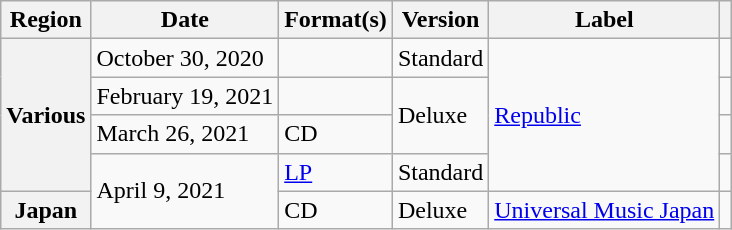<table class="wikitable plainrowheaders">
<tr>
<th scope="col">Region</th>
<th scope="col">Date</th>
<th scope="col">Format(s)</th>
<th scope="col">Version</th>
<th scope="col">Label</th>
<th scope="col"></th>
</tr>
<tr>
<th scope="row" rowspan="4">Various</th>
<td>October 30, 2020</td>
<td></td>
<td>Standard</td>
<td rowspan="4"><a href='#'>Republic</a></td>
<td style="text-align: center;"></td>
</tr>
<tr>
<td>February 19, 2021</td>
<td></td>
<td rowspan="2">Deluxe</td>
<td style="text-align: center;"></td>
</tr>
<tr>
<td>March 26, 2021</td>
<td>CD</td>
<td style="text-align: center;"></td>
</tr>
<tr>
<td rowspan="2">April 9, 2021</td>
<td><a href='#'>LP</a></td>
<td>Standard</td>
<td style="text-align: center;"></td>
</tr>
<tr>
<th scope="row">Japan</th>
<td>CD</td>
<td>Deluxe</td>
<td><a href='#'>Universal Music Japan</a></td>
<td style="text-align:center;"></td>
</tr>
</table>
